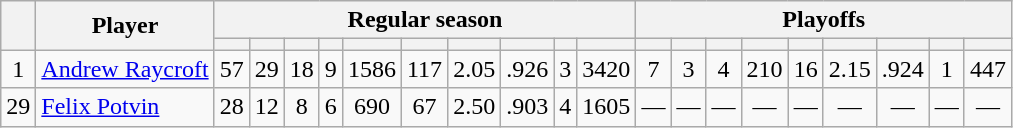<table class="wikitable plainrowheaders" style="text-align:center;">
<tr>
<th scope="col" rowspan="2"></th>
<th scope="col" rowspan="2">Player</th>
<th scope=colgroup colspan=10>Regular season</th>
<th scope=colgroup colspan=9>Playoffs</th>
</tr>
<tr>
<th scope="col"></th>
<th scope="col"></th>
<th scope="col"></th>
<th scope="col"></th>
<th scope="col"></th>
<th scope="col"></th>
<th scope="col"></th>
<th scope="col"></th>
<th scope="col"></th>
<th scope="col"></th>
<th scope="col"></th>
<th scope="col"></th>
<th scope="col"></th>
<th scope="col"></th>
<th scope="col"></th>
<th scope="col"></th>
<th scope="col"></th>
<th scope="col"></th>
<th scope="col"></th>
</tr>
<tr>
<td scope="row">1</td>
<td align="left"><a href='#'>Andrew Raycroft</a></td>
<td>57</td>
<td>29</td>
<td>18</td>
<td>9</td>
<td>1586</td>
<td>117</td>
<td>2.05</td>
<td>.926</td>
<td>3</td>
<td>3420</td>
<td>7</td>
<td>3</td>
<td>4</td>
<td>210</td>
<td>16</td>
<td>2.15</td>
<td>.924</td>
<td>1</td>
<td>447</td>
</tr>
<tr>
<td scope="row">29</td>
<td align="left"><a href='#'>Felix Potvin</a></td>
<td>28</td>
<td>12</td>
<td>8</td>
<td>6</td>
<td>690</td>
<td>67</td>
<td>2.50</td>
<td>.903</td>
<td>4</td>
<td>1605</td>
<td>—</td>
<td>—</td>
<td>—</td>
<td>—</td>
<td>—</td>
<td>—</td>
<td>—</td>
<td>—</td>
<td>—</td>
</tr>
</table>
